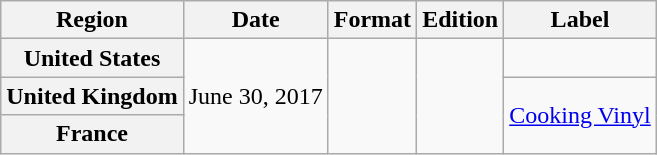<table class="wikitable plainrowheaders">
<tr>
<th scope="col">Region</th>
<th scope="col">Date</th>
<th scope="col">Format</th>
<th scope="col">Edition</th>
<th scope="col">Label</th>
</tr>
<tr>
<th scope="row">United States</th>
<td rowspan="3">June 30, 2017</td>
<td rowspan="3"></td>
<td rowspan="3"></td>
<td></td>
</tr>
<tr>
<th scope="row">United Kingdom</th>
<td rowspan="2"><a href='#'>Cooking Vinyl</a></td>
</tr>
<tr>
<th scope="row">France</th>
</tr>
</table>
